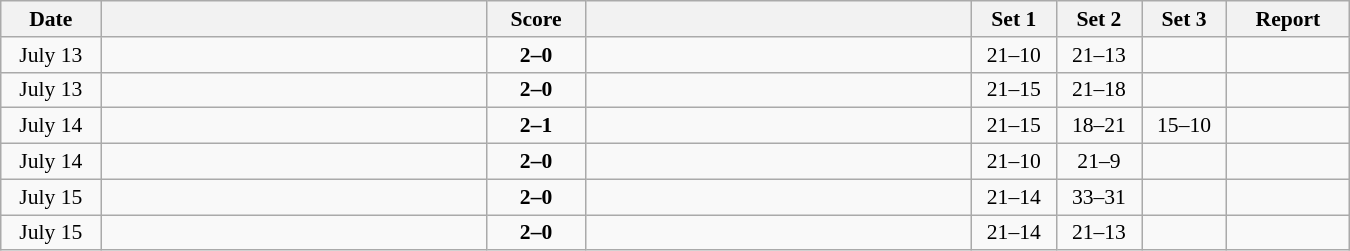<table class="wikitable" style="text-align: center; font-size:90% ">
<tr>
<th width="60">Date</th>
<th align="right" width="250"></th>
<th width="60">Score</th>
<th align="left" width="250"></th>
<th width="50">Set 1</th>
<th width="50">Set 2</th>
<th width="50">Set 3</th>
<th width="75">Report</th>
</tr>
<tr>
<td>July 13</td>
<td align=left><strong></strong></td>
<td align=center><strong>2–0</strong></td>
<td align=left></td>
<td>21–10</td>
<td>21–13</td>
<td></td>
<td></td>
</tr>
<tr>
<td>July 13</td>
<td align=left><strong></strong></td>
<td align=center><strong>2–0</strong></td>
<td align=left></td>
<td>21–15</td>
<td>21–18</td>
<td></td>
<td></td>
</tr>
<tr>
<td>July 14</td>
<td align=left><strong></strong></td>
<td align=center><strong>2–1</strong></td>
<td align=left></td>
<td>21–15</td>
<td>18–21</td>
<td>15–10</td>
<td></td>
</tr>
<tr>
<td>July 14</td>
<td align=left><strong></strong></td>
<td align=center><strong>2–0</strong></td>
<td align=left></td>
<td>21–10</td>
<td>21–9</td>
<td></td>
<td></td>
</tr>
<tr>
<td>July 15</td>
<td align=left><strong></strong></td>
<td align=center><strong>2–0</strong></td>
<td align=left></td>
<td>21–14</td>
<td>33–31</td>
<td></td>
<td></td>
</tr>
<tr>
<td>July 15</td>
<td align=left><strong></strong></td>
<td align=center><strong>2–0</strong></td>
<td align=left></td>
<td>21–14</td>
<td>21–13</td>
<td></td>
<td></td>
</tr>
</table>
